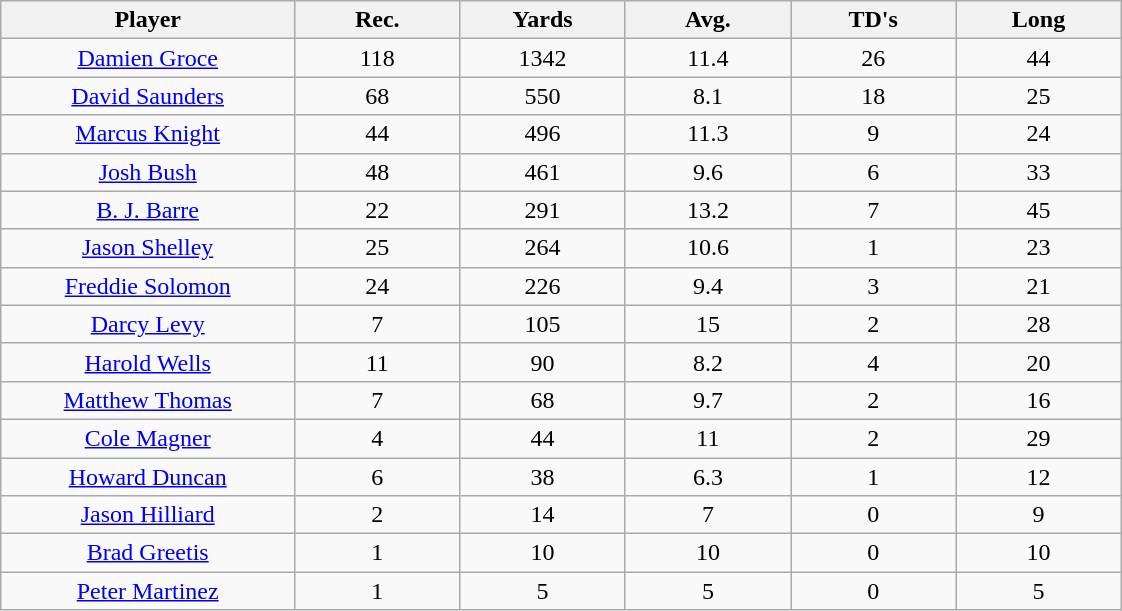<table class="wikitable sortable">
<tr>
<th bgcolor="#DDDDFF" width="16%">Player</th>
<th bgcolor="#DDDDFF" width="9%">Rec.</th>
<th bgcolor="#DDDDFF" width="9%">Yards</th>
<th bgcolor="#DDDDFF" width="9%">Avg.</th>
<th bgcolor="#DDDDFF" width="9%">TD's</th>
<th bgcolor="#DDDDFF" width="9%">Long</th>
</tr>
<tr align="center">
<td><a href='#'>Damien Groce</a></td>
<td>118</td>
<td>1342</td>
<td>11.4</td>
<td>26</td>
<td>44</td>
</tr>
<tr align="center">
<td><a href='#'>David Saunders</a></td>
<td>68</td>
<td>550</td>
<td>8.1</td>
<td>18</td>
<td>25</td>
</tr>
<tr align="center">
<td><a href='#'>Marcus Knight</a></td>
<td>44</td>
<td>496</td>
<td>11.3</td>
<td>9</td>
<td>24</td>
</tr>
<tr align="center">
<td><a href='#'>Josh Bush</a></td>
<td>48</td>
<td>461</td>
<td>9.6</td>
<td>6</td>
<td>33</td>
</tr>
<tr align="center">
<td><a href='#'>B. J. Barre</a></td>
<td>22</td>
<td>291</td>
<td>13.2</td>
<td>7</td>
<td>45</td>
</tr>
<tr align="center">
<td><a href='#'>Jason Shelley</a></td>
<td>25</td>
<td>264</td>
<td>10.6</td>
<td>1</td>
<td>23</td>
</tr>
<tr align="center">
<td><a href='#'>Freddie Solomon</a></td>
<td>24</td>
<td>226</td>
<td>9.4</td>
<td>3</td>
<td>21</td>
</tr>
<tr align="center">
<td><a href='#'>Darcy Levy</a></td>
<td>7</td>
<td>105</td>
<td>15</td>
<td>2</td>
<td>28</td>
</tr>
<tr align="center">
<td><a href='#'>Harold Wells</a></td>
<td>11</td>
<td>90</td>
<td>8.2</td>
<td>4</td>
<td>20</td>
</tr>
<tr align="center">
<td><a href='#'>Matthew Thomas</a></td>
<td>7</td>
<td>68</td>
<td>9.7</td>
<td>2</td>
<td>16</td>
</tr>
<tr align="center">
<td><a href='#'>Cole Magner</a></td>
<td>4</td>
<td>44</td>
<td>11</td>
<td>2</td>
<td>29</td>
</tr>
<tr align="center">
<td><a href='#'>Howard Duncan</a></td>
<td>6</td>
<td>38</td>
<td>6.3</td>
<td>1</td>
<td>12</td>
</tr>
<tr align="center">
<td><a href='#'>Jason Hilliard</a></td>
<td>2</td>
<td>14</td>
<td>7</td>
<td>0</td>
<td>9</td>
</tr>
<tr align="center">
<td><a href='#'>Brad Greetis</a></td>
<td>1</td>
<td>10</td>
<td>10</td>
<td>0</td>
<td>10</td>
</tr>
<tr align="center">
<td><a href='#'>Peter Martinez</a></td>
<td>1</td>
<td>5</td>
<td>5</td>
<td>0</td>
<td>5</td>
</tr>
</table>
